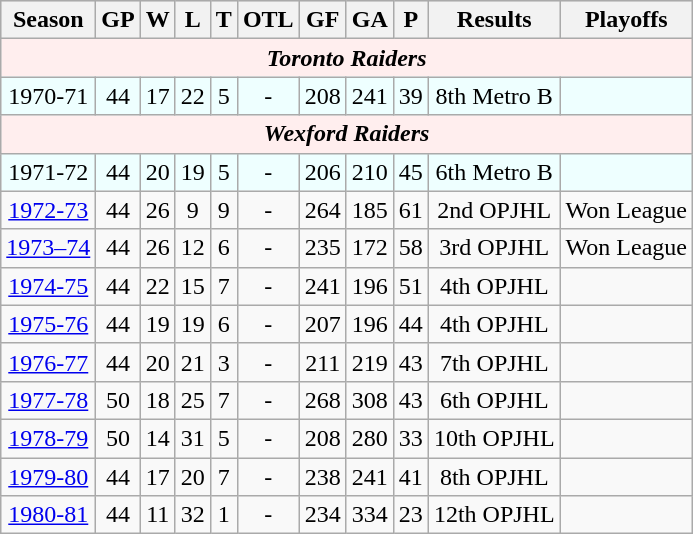<table class="wikitable" style="text-align:center">
<tr bgcolor="#dddddd">
<th>Season</th>
<th>GP</th>
<th>W</th>
<th>L</th>
<th>T</th>
<th>OTL</th>
<th>GF</th>
<th>GA</th>
<th>P</th>
<th>Results</th>
<th>Playoffs</th>
</tr>
<tr bgcolor="#ffeeee">
<td colspan=11><strong><em>Toronto Raiders</em></strong></td>
</tr>
<tr bgcolor="#eeffff">
<td>1970-71</td>
<td>44</td>
<td>17</td>
<td>22</td>
<td>5</td>
<td>-</td>
<td>208</td>
<td>241</td>
<td>39</td>
<td>8th Metro B</td>
<td></td>
</tr>
<tr bgcolor="#ffeeee">
<td colspan=11><strong><em>Wexford Raiders</em></strong></td>
</tr>
<tr bgcolor="#eeffff">
<td>1971-72</td>
<td>44</td>
<td>20</td>
<td>19</td>
<td>5</td>
<td>-</td>
<td>206</td>
<td>210</td>
<td>45</td>
<td>6th Metro B</td>
<td></td>
</tr>
<tr>
<td><a href='#'>1972-73</a></td>
<td>44</td>
<td>26</td>
<td>9</td>
<td>9</td>
<td>-</td>
<td>264</td>
<td>185</td>
<td>61</td>
<td>2nd OPJHL</td>
<td>Won League</td>
</tr>
<tr>
<td><a href='#'>1973–74</a></td>
<td>44</td>
<td>26</td>
<td>12</td>
<td>6</td>
<td>-</td>
<td>235</td>
<td>172</td>
<td>58</td>
<td>3rd OPJHL</td>
<td>Won League</td>
</tr>
<tr>
<td><a href='#'>1974-75</a></td>
<td>44</td>
<td>22</td>
<td>15</td>
<td>7</td>
<td>-</td>
<td>241</td>
<td>196</td>
<td>51</td>
<td>4th OPJHL</td>
<td></td>
</tr>
<tr>
<td><a href='#'>1975-76</a></td>
<td>44</td>
<td>19</td>
<td>19</td>
<td>6</td>
<td>-</td>
<td>207</td>
<td>196</td>
<td>44</td>
<td>4th OPJHL</td>
<td></td>
</tr>
<tr>
<td><a href='#'>1976-77</a></td>
<td>44</td>
<td>20</td>
<td>21</td>
<td>3</td>
<td>-</td>
<td>211</td>
<td>219</td>
<td>43</td>
<td>7th OPJHL</td>
<td></td>
</tr>
<tr>
<td><a href='#'>1977-78</a></td>
<td>50</td>
<td>18</td>
<td>25</td>
<td>7</td>
<td>-</td>
<td>268</td>
<td>308</td>
<td>43</td>
<td>6th OPJHL</td>
<td></td>
</tr>
<tr>
<td><a href='#'>1978-79</a></td>
<td>50</td>
<td>14</td>
<td>31</td>
<td>5</td>
<td>-</td>
<td>208</td>
<td>280</td>
<td>33</td>
<td>10th OPJHL</td>
<td></td>
</tr>
<tr>
<td><a href='#'>1979-80</a></td>
<td>44</td>
<td>17</td>
<td>20</td>
<td>7</td>
<td>-</td>
<td>238</td>
<td>241</td>
<td>41</td>
<td>8th OPJHL</td>
<td></td>
</tr>
<tr>
<td><a href='#'>1980-81</a></td>
<td>44</td>
<td>11</td>
<td>32</td>
<td>1</td>
<td>-</td>
<td>234</td>
<td>334</td>
<td>23</td>
<td>12th OPJHL</td>
<td></td>
</tr>
</table>
